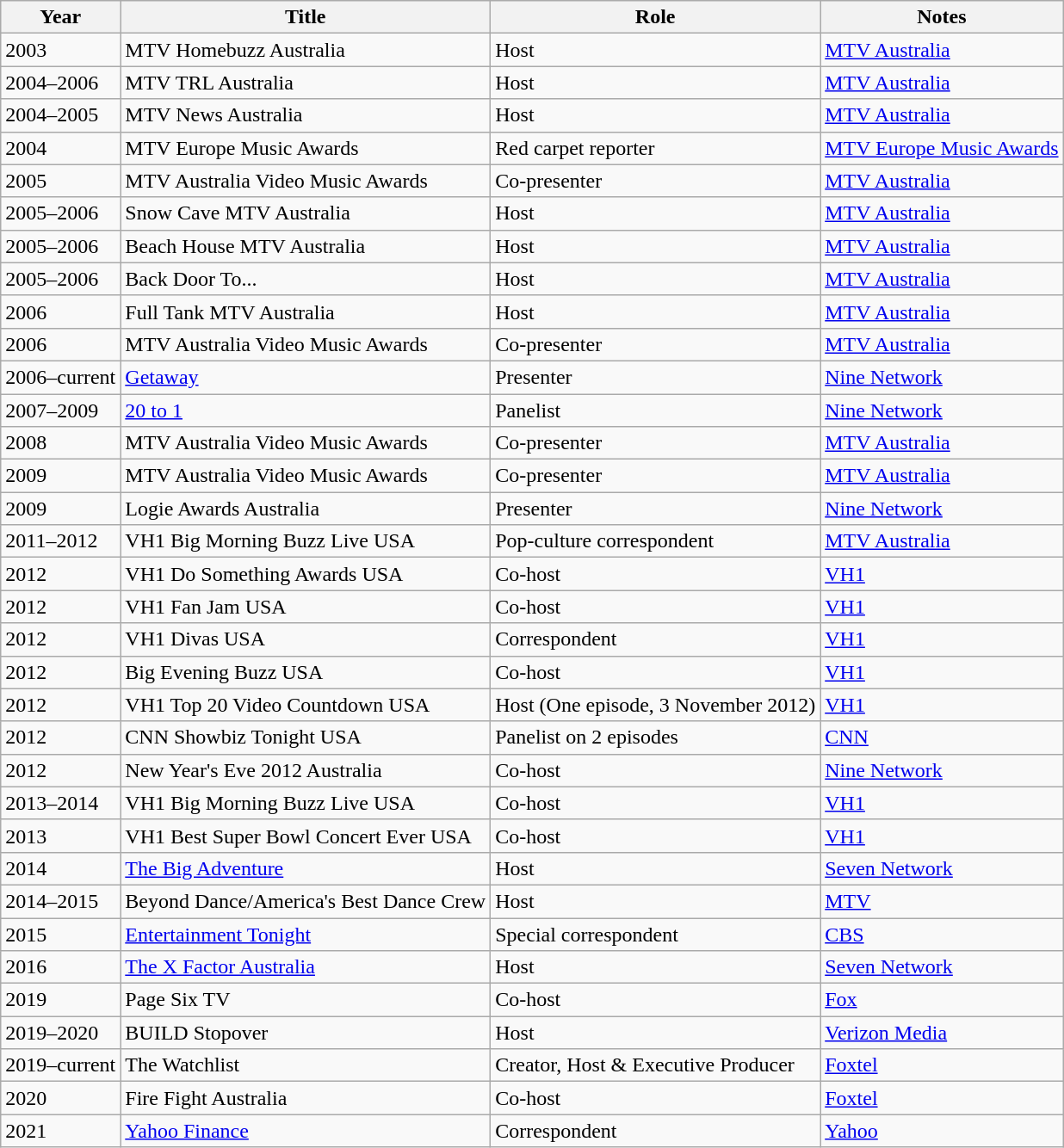<table class="wikitable">
<tr>
<th>Year</th>
<th>Title</th>
<th>Role</th>
<th>Notes</th>
</tr>
<tr>
<td>2003</td>
<td>MTV Homebuzz Australia</td>
<td>Host</td>
<td><a href='#'>MTV Australia</a></td>
</tr>
<tr>
<td>2004–2006</td>
<td>MTV TRL Australia</td>
<td>Host</td>
<td><a href='#'>MTV Australia</a></td>
</tr>
<tr>
<td>2004–2005</td>
<td>MTV News Australia</td>
<td>Host</td>
<td><a href='#'>MTV Australia</a></td>
</tr>
<tr>
<td>2004</td>
<td>MTV Europe Music Awards</td>
<td>Red carpet reporter</td>
<td><a href='#'>MTV Europe Music Awards</a></td>
</tr>
<tr>
<td>2005</td>
<td>MTV Australia Video Music Awards</td>
<td>Co-presenter</td>
<td><a href='#'>MTV Australia</a></td>
</tr>
<tr>
<td>2005–2006</td>
<td>Snow Cave MTV Australia</td>
<td>Host</td>
<td><a href='#'>MTV Australia</a></td>
</tr>
<tr>
<td>2005–2006</td>
<td>Beach House MTV Australia</td>
<td>Host</td>
<td><a href='#'>MTV Australia</a></td>
</tr>
<tr>
<td>2005–2006</td>
<td>Back Door To...</td>
<td>Host</td>
<td><a href='#'>MTV Australia</a></td>
</tr>
<tr>
<td>2006</td>
<td>Full Tank MTV Australia</td>
<td>Host</td>
<td><a href='#'>MTV Australia</a></td>
</tr>
<tr>
<td>2006</td>
<td>MTV Australia Video Music Awards</td>
<td>Co-presenter</td>
<td><a href='#'>MTV Australia</a></td>
</tr>
<tr>
<td>2006–current</td>
<td><a href='#'>Getaway</a></td>
<td>Presenter</td>
<td><a href='#'>Nine Network</a></td>
</tr>
<tr>
<td>2007–2009</td>
<td><a href='#'>20 to 1</a></td>
<td>Panelist</td>
<td><a href='#'>Nine Network</a></td>
</tr>
<tr>
<td>2008</td>
<td>MTV Australia Video Music Awards</td>
<td>Co-presenter</td>
<td><a href='#'>MTV Australia</a></td>
</tr>
<tr>
<td>2009</td>
<td>MTV Australia Video Music Awards</td>
<td>Co-presenter</td>
<td><a href='#'>MTV Australia</a></td>
</tr>
<tr>
<td>2009</td>
<td>Logie Awards Australia</td>
<td>Presenter</td>
<td><a href='#'>Nine Network</a></td>
</tr>
<tr>
<td>2011–2012</td>
<td>VH1 Big Morning Buzz Live USA</td>
<td>Pop-culture correspondent</td>
<td><a href='#'>MTV Australia</a></td>
</tr>
<tr>
<td>2012</td>
<td>VH1 Do Something Awards USA</td>
<td>Co-host</td>
<td><a href='#'>VH1</a></td>
</tr>
<tr>
<td>2012</td>
<td>VH1 Fan Jam USA</td>
<td>Co-host</td>
<td><a href='#'>VH1</a></td>
</tr>
<tr>
<td>2012</td>
<td>VH1 Divas USA</td>
<td>Correspondent</td>
<td><a href='#'>VH1</a></td>
</tr>
<tr>
<td>2012</td>
<td>Big Evening Buzz USA</td>
<td>Co-host</td>
<td><a href='#'>VH1</a></td>
</tr>
<tr>
<td>2012</td>
<td>VH1 Top 20 Video Countdown USA</td>
<td>Host (One episode, 3 November 2012)</td>
<td><a href='#'>VH1</a></td>
</tr>
<tr>
<td>2012</td>
<td>CNN Showbiz Tonight USA</td>
<td>Panelist on 2 episodes</td>
<td><a href='#'>CNN</a></td>
</tr>
<tr>
<td>2012</td>
<td>New Year's Eve 2012 Australia</td>
<td>Co-host</td>
<td><a href='#'>Nine Network</a></td>
</tr>
<tr>
<td>2013–2014</td>
<td>VH1 Big Morning Buzz Live USA</td>
<td>Co-host</td>
<td><a href='#'>VH1</a></td>
</tr>
<tr>
<td>2013</td>
<td>VH1 Best Super Bowl Concert Ever USA</td>
<td>Co-host</td>
<td><a href='#'>VH1</a></td>
</tr>
<tr>
<td>2014</td>
<td><a href='#'>The Big Adventure</a></td>
<td>Host</td>
<td><a href='#'>Seven Network</a></td>
</tr>
<tr>
<td>2014–2015</td>
<td>Beyond Dance/America's Best Dance Crew</td>
<td>Host</td>
<td><a href='#'>MTV</a></td>
</tr>
<tr>
<td>2015</td>
<td><a href='#'>Entertainment Tonight</a></td>
<td>Special correspondent</td>
<td><a href='#'>CBS</a></td>
</tr>
<tr>
<td>2016</td>
<td><a href='#'>The X Factor Australia</a></td>
<td>Host</td>
<td><a href='#'>Seven Network</a></td>
</tr>
<tr>
<td>2019</td>
<td>Page Six TV</td>
<td>Co-host</td>
<td><a href='#'>Fox</a></td>
</tr>
<tr>
<td>2019–2020</td>
<td>BUILD Stopover</td>
<td>Host</td>
<td><a href='#'>Verizon Media</a></td>
</tr>
<tr>
<td>2019–current</td>
<td>The Watchlist</td>
<td>Creator, Host & Executive Producer</td>
<td><a href='#'>Foxtel</a></td>
</tr>
<tr>
<td>2020</td>
<td>Fire Fight Australia</td>
<td>Co-host</td>
<td><a href='#'>Foxtel</a></td>
</tr>
<tr>
<td>2021</td>
<td><a href='#'>Yahoo Finance</a></td>
<td>Correspondent</td>
<td><a href='#'>Yahoo</a></td>
</tr>
</table>
